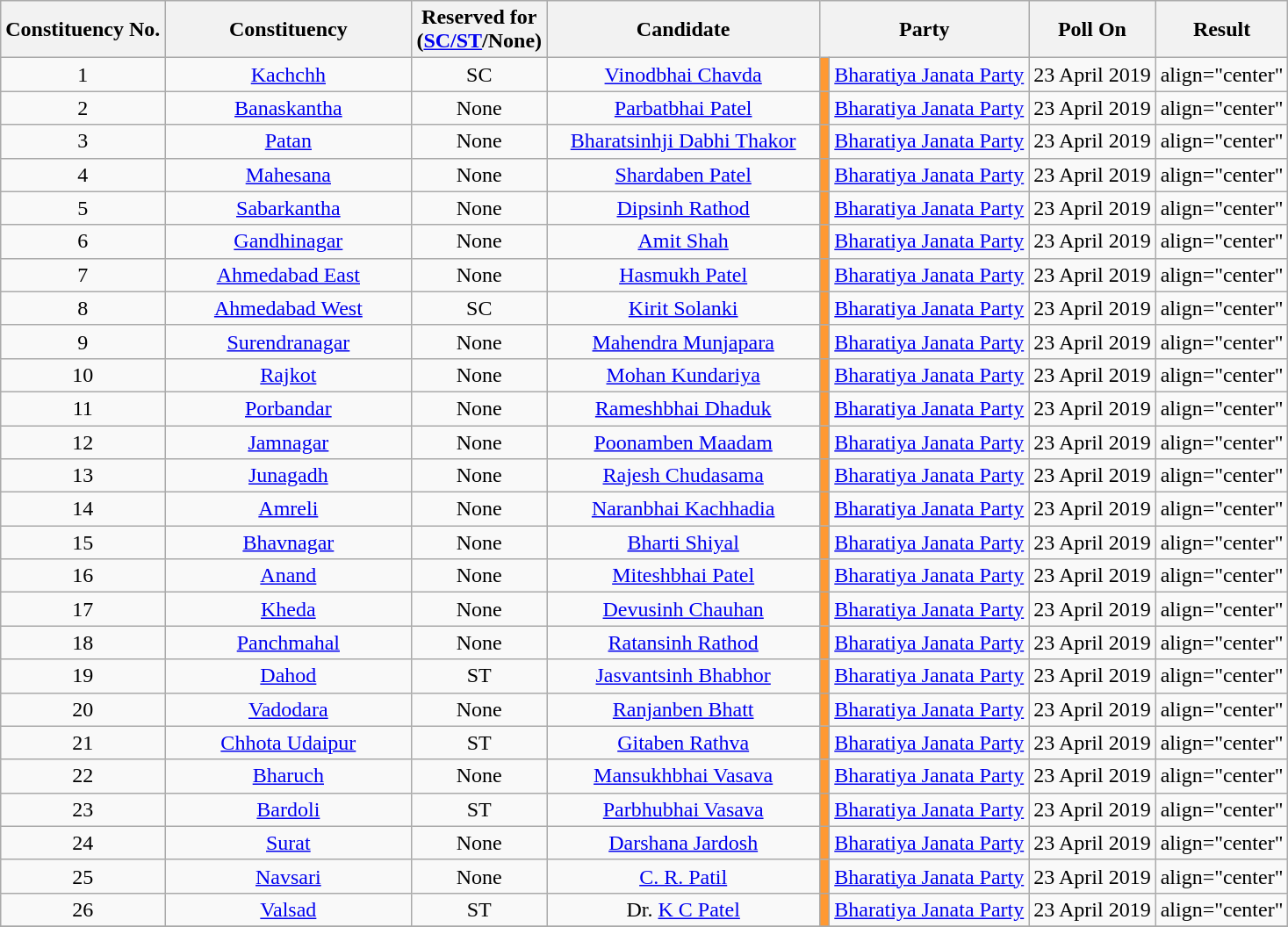<table class="wikitable sortable" style="text-align:center;">
<tr>
<th>Constituency No.</th>
<th style="width:180px;">Constituency</th>
<th>Reserved for<br>(<a href='#'>SC/ST</a>/None)</th>
<th style="width:200px;">Candidate</th>
<th colspan="2">Party</th>
<th>Poll On</th>
<th>Result</th>
</tr>
<tr>
<td align="center">1</td>
<td><a href='#'>Kachchh</a></td>
<td align="center">SC</td>
<td><a href='#'>Vinodbhai Chavda</a></td>
<td bgcolor=#FF9933></td>
<td><a href='#'>Bharatiya Janata Party</a></td>
<td align="center">23 April 2019</td>
<td>align="center" </td>
</tr>
<tr>
<td align="center">2</td>
<td><a href='#'>Banaskantha</a></td>
<td align="center">None</td>
<td><a href='#'>Parbatbhai Patel</a></td>
<td bgcolor=#FF9933></td>
<td><a href='#'>Bharatiya Janata Party</a></td>
<td align="center">23 April 2019</td>
<td>align="center" </td>
</tr>
<tr>
<td align="center">3</td>
<td><a href='#'>Patan</a></td>
<td align="center">None</td>
<td><a href='#'>Bharatsinhji Dabhi Thakor</a></td>
<td bgcolor="#FF9933"></td>
<td><a href='#'>Bharatiya Janata Party</a></td>
<td align="center">23 April 2019</td>
<td>align="center" </td>
</tr>
<tr>
<td align="center">4</td>
<td><a href='#'>Mahesana</a></td>
<td align="center">None</td>
<td><a href='#'>Shardaben Patel</a></td>
<td bgcolor=#FF9933></td>
<td><a href='#'>Bharatiya Janata Party</a></td>
<td align="center">23 April 2019</td>
<td>align="center" </td>
</tr>
<tr>
<td align="center">5</td>
<td><a href='#'>Sabarkantha</a></td>
<td align="center">None</td>
<td><a href='#'>Dipsinh Rathod</a></td>
<td bgcolor=#FF9933></td>
<td><a href='#'>Bharatiya Janata Party</a></td>
<td align="center">23 April 2019</td>
<td>align="center" </td>
</tr>
<tr>
<td align="center">6</td>
<td><a href='#'>Gandhinagar</a></td>
<td align="center">None</td>
<td><a href='#'>Amit Shah</a></td>
<td bgcolor=#FF9933></td>
<td><a href='#'>Bharatiya Janata Party</a></td>
<td align="center">23 April 2019</td>
<td>align="center" </td>
</tr>
<tr>
<td align="center">7</td>
<td><a href='#'>Ahmedabad East</a></td>
<td align="center">None</td>
<td><a href='#'>Hasmukh Patel</a></td>
<td bgcolor="#FF9933"></td>
<td><a href='#'>Bharatiya Janata Party</a></td>
<td align="center">23 April 2019</td>
<td>align="center" </td>
</tr>
<tr>
<td align="center">8</td>
<td><a href='#'>Ahmedabad West</a></td>
<td align="center">SC</td>
<td><a href='#'>Kirit Solanki</a></td>
<td bgcolor=#FF9933></td>
<td><a href='#'>Bharatiya Janata Party</a></td>
<td align="center">23 April 2019</td>
<td>align="center" </td>
</tr>
<tr>
<td align="center">9</td>
<td><a href='#'>Surendranagar</a></td>
<td align="center">None</td>
<td><a href='#'>Mahendra Munjapara</a></td>
<td bgcolor=#FF9933></td>
<td><a href='#'>Bharatiya Janata Party</a></td>
<td align="center">23 April 2019</td>
<td>align="center" </td>
</tr>
<tr>
<td align="center">10</td>
<td><a href='#'>Rajkot</a></td>
<td align="center">None</td>
<td><a href='#'>Mohan Kundariya</a></td>
<td bgcolor=#FF9933></td>
<td><a href='#'>Bharatiya Janata Party</a></td>
<td align="center">23 April 2019</td>
<td>align="center" </td>
</tr>
<tr>
<td align="center">11</td>
<td><a href='#'>Porbandar</a></td>
<td align="center">None</td>
<td><a href='#'>Rameshbhai Dhaduk</a></td>
<td bgcolor=#FF9933></td>
<td><a href='#'>Bharatiya Janata Party</a></td>
<td align="center">23 April 2019</td>
<td>align="center" </td>
</tr>
<tr>
<td align="center">12</td>
<td><a href='#'>Jamnagar</a></td>
<td align="center">None</td>
<td><a href='#'>Poonamben Maadam</a></td>
<td bgcolor=#FF9933></td>
<td><a href='#'>Bharatiya Janata Party</a></td>
<td align="center">23 April 2019</td>
<td>align="center" </td>
</tr>
<tr>
<td align="center">13</td>
<td><a href='#'>Junagadh</a></td>
<td align="center">None</td>
<td><a href='#'>Rajesh Chudasama</a></td>
<td bgcolor="#FF9933"></td>
<td><a href='#'>Bharatiya Janata Party</a></td>
<td align="center">23 April 2019</td>
<td>align="center" </td>
</tr>
<tr>
<td align="center">14</td>
<td><a href='#'>Amreli</a></td>
<td align="center">None</td>
<td><a href='#'>Naranbhai Kachhadia</a></td>
<td bgcolor=#FF9933></td>
<td><a href='#'>Bharatiya Janata Party</a></td>
<td align="center">23 April 2019</td>
<td>align="center" </td>
</tr>
<tr>
<td align="center">15</td>
<td><a href='#'>Bhavnagar</a></td>
<td align="center">None</td>
<td><a href='#'>Bharti Shiyal</a></td>
<td bgcolor=#FF9933></td>
<td><a href='#'>Bharatiya Janata Party</a></td>
<td align="center">23 April 2019</td>
<td>align="center" </td>
</tr>
<tr>
<td align="center">16</td>
<td><a href='#'>Anand</a></td>
<td align="center">None</td>
<td><a href='#'>Miteshbhai Patel</a></td>
<td bgcolor="#FF9933"></td>
<td><a href='#'>Bharatiya Janata Party</a></td>
<td align="center">23 April 2019</td>
<td>align="center" </td>
</tr>
<tr>
<td align="center">17</td>
<td><a href='#'>Kheda</a></td>
<td align="center">None</td>
<td><a href='#'>Devusinh Chauhan</a></td>
<td bgcolor=#FF9933></td>
<td><a href='#'>Bharatiya Janata Party</a></td>
<td align="center">23 April 2019</td>
<td>align="center" </td>
</tr>
<tr>
<td align="center">18</td>
<td><a href='#'>Panchmahal</a></td>
<td align="center">None</td>
<td><a href='#'>Ratansinh Rathod</a></td>
<td bgcolor="#FF9933"></td>
<td><a href='#'>Bharatiya Janata Party</a></td>
<td align="center">23 April 2019</td>
<td>align="center" </td>
</tr>
<tr>
<td align="center">19</td>
<td><a href='#'>Dahod</a></td>
<td align="center">ST</td>
<td><a href='#'>Jasvantsinh Bhabhor</a></td>
<td bgcolor=#FF9933></td>
<td><a href='#'>Bharatiya Janata Party</a></td>
<td align="center">23 April 2019</td>
<td>align="center" </td>
</tr>
<tr>
<td align="center">20</td>
<td><a href='#'>Vadodara</a></td>
<td align="center">None</td>
<td><a href='#'>Ranjanben Bhatt</a></td>
<td bgcolor=#FF9933></td>
<td><a href='#'>Bharatiya Janata Party</a></td>
<td align="center">23 April 2019</td>
<td>align="center" </td>
</tr>
<tr>
<td align="center">21</td>
<td><a href='#'>Chhota Udaipur</a></td>
<td align="center">ST</td>
<td><a href='#'>Gitaben Rathva</a></td>
<td bgcolor="#FF9933"></td>
<td><a href='#'>Bharatiya Janata Party</a></td>
<td align="center">23 April 2019</td>
<td>align="center" </td>
</tr>
<tr>
<td align="center">22</td>
<td><a href='#'>Bharuch</a></td>
<td align="center">None</td>
<td><a href='#'>Mansukhbhai Vasava</a></td>
<td bgcolor=#FF9933></td>
<td><a href='#'>Bharatiya Janata Party</a></td>
<td align="center">23 April 2019</td>
<td>align="center" </td>
</tr>
<tr>
<td align="center">23</td>
<td><a href='#'>Bardoli</a></td>
<td align="center">ST</td>
<td><a href='#'>Parbhubhai Vasava</a></td>
<td bgcolor=#FF9933></td>
<td><a href='#'>Bharatiya Janata Party</a></td>
<td align="center">23 April 2019</td>
<td>align="center" </td>
</tr>
<tr>
<td align="center">24</td>
<td><a href='#'>Surat</a></td>
<td align="center">None</td>
<td><a href='#'>Darshana Jardosh</a></td>
<td bgcolor=#FF9933></td>
<td><a href='#'>Bharatiya Janata Party</a></td>
<td align="center">23 April 2019</td>
<td>align="center" </td>
</tr>
<tr>
<td align="center">25</td>
<td><a href='#'>Navsari</a></td>
<td align="center">None</td>
<td><a href='#'>C. R. Patil</a></td>
<td bgcolor=#FF9933></td>
<td><a href='#'>Bharatiya Janata Party</a></td>
<td align="center">23 April 2019</td>
<td>align="center" </td>
</tr>
<tr>
<td align="center">26</td>
<td><a href='#'>Valsad</a></td>
<td align="center">ST</td>
<td>Dr. <a href='#'>K C Patel</a></td>
<td bgcolor=#FF9933></td>
<td><a href='#'>Bharatiya Janata Party</a></td>
<td align="center">23 April 2019</td>
<td>align="center" </td>
</tr>
<tr>
</tr>
</table>
